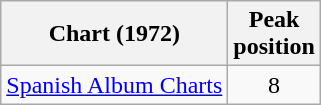<table class="wikitable sortable">
<tr>
<th>Chart (1972)</th>
<th>Peak<br>position</th>
</tr>
<tr>
<td><a href='#'>Spanish Album Charts</a></td>
<td align="center">8</td>
</tr>
</table>
